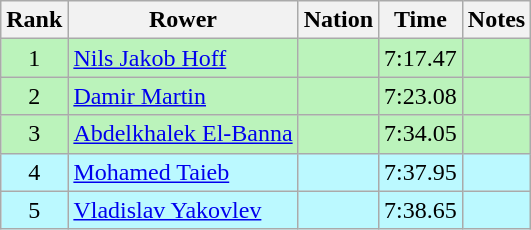<table class="wikitable sortable" style="text-align:center">
<tr>
<th>Rank</th>
<th>Rower</th>
<th>Nation</th>
<th>Time</th>
<th>Notes</th>
</tr>
<tr bgcolor=bbf3bb>
<td>1</td>
<td align=left><a href='#'>Nils Jakob Hoff</a></td>
<td align=left></td>
<td>7:17.47</td>
<td></td>
</tr>
<tr bgcolor=bbf3bb>
<td>2</td>
<td align=left><a href='#'>Damir Martin</a></td>
<td align=left></td>
<td>7:23.08</td>
<td></td>
</tr>
<tr bgcolor=bbf3bb>
<td>3</td>
<td align=left><a href='#'>Abdelkhalek El-Banna</a></td>
<td align=left></td>
<td>7:34.05</td>
<td></td>
</tr>
<tr bgcolor=bbf9ff>
<td>4</td>
<td align=left><a href='#'>Mohamed Taieb</a></td>
<td align=left></td>
<td>7:37.95</td>
<td></td>
</tr>
<tr bgcolor=bbf9ff>
<td>5</td>
<td align=left><a href='#'>Vladislav Yakovlev</a></td>
<td align=left></td>
<td>7:38.65</td>
<td></td>
</tr>
</table>
